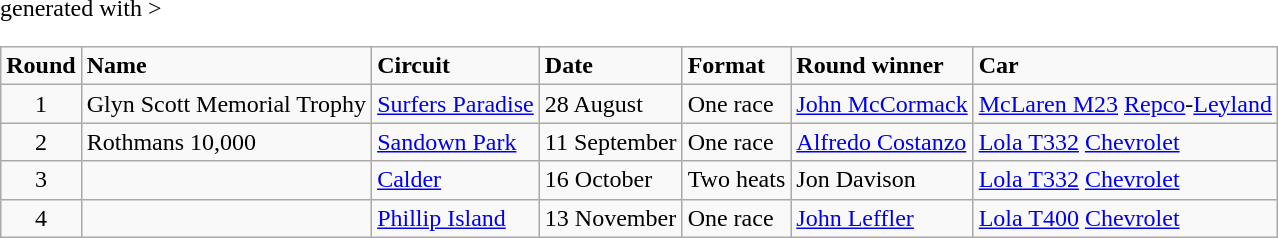<table class="wikitable" <hiddentext>generated with >
<tr style="font-weight:bold">
<td align="center">Round</td>
<td>Name</td>
<td>Circuit</td>
<td>Date</td>
<td>Format</td>
<td>Round winner</td>
<td>Car</td>
</tr>
<tr>
<td align="center">1</td>
<td>Glyn Scott Memorial Trophy</td>
<td><a href='#'>Surfers Paradise</a></td>
<td>28 August</td>
<td>One race</td>
<td><a href='#'>John McCormack</a></td>
<td><a href='#'>McLaren M23</a> <a href='#'>Repco</a>-<a href='#'>Leyland</a></td>
</tr>
<tr>
<td align="center">2</td>
<td>Rothmans 10,000</td>
<td><a href='#'>Sandown Park</a></td>
<td>11 September</td>
<td>One race</td>
<td><a href='#'>Alfredo Costanzo</a></td>
<td><a href='#'>Lola T332</a> <a href='#'>Chevrolet</a></td>
</tr>
<tr>
<td align="center">3</td>
<td></td>
<td><a href='#'>Calder</a></td>
<td>16 October</td>
<td>Two heats</td>
<td>Jon Davison</td>
<td><a href='#'>Lola T332</a> <a href='#'>Chevrolet</a></td>
</tr>
<tr>
<td align="center">4</td>
<td></td>
<td><a href='#'>Phillip Island</a></td>
<td>13 November</td>
<td>One race</td>
<td><a href='#'>John Leffler</a></td>
<td><a href='#'>Lola T400</a> <a href='#'>Chevrolet</a></td>
</tr>
</table>
